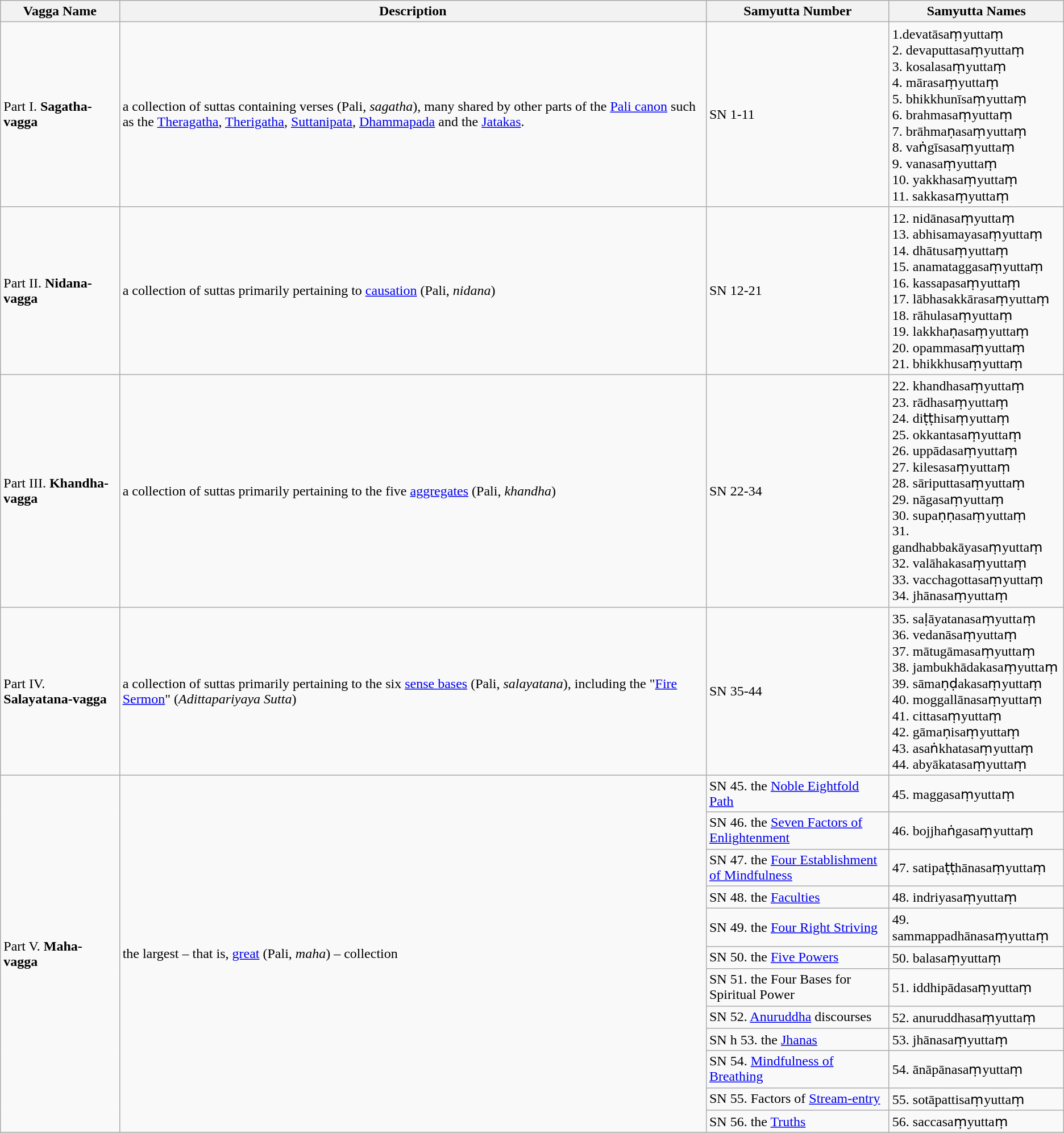<table class="wikitable">
<tr>
<th>Vagga Name</th>
<th>Description</th>
<th>Samyutta Number</th>
<th>Samyutta Names</th>
</tr>
<tr>
<td>Part I. <strong>Sagatha-vagga</strong></td>
<td>a collection of suttas containing verses (Pali, <em>sagatha</em>), many shared by other parts of the <a href='#'>Pali canon</a> such as the <a href='#'>Theragatha</a>, <a href='#'>Therigatha</a>, <a href='#'>Suttanipata</a>, <a href='#'>Dhammapada</a> and the <a href='#'>Jatakas</a>.</td>
<td>SN 1-11</td>
<td>1.devatāsaṃyuttaṃ<br>2. devaputtasaṃyuttaṃ<br>3. kosalasaṃyuttaṃ<br>4. mārasaṃyuttaṃ<br>5. bhikkhunīsaṃyuttaṃ<br>6. brahmasaṃyuttaṃ<br>7. brāhmaṇasaṃyuttaṃ<br>8. vaṅgīsasaṃyuttaṃ<br>9. vanasaṃyuttaṃ<br>10. yakkhasaṃyuttaṃ<br>11. sakkasaṃyuttaṃ</td>
</tr>
<tr>
<td>Part II. <strong>Nidana-vagga</strong></td>
<td>a collection of suttas primarily pertaining to <a href='#'>causation</a> (Pali, <em>nidana</em>)</td>
<td>SN 12-21</td>
<td>12. nidānasaṃyuttaṃ<br>13. abhisamayasaṃyuttaṃ<br>14. dhātusaṃyuttaṃ<br>15. anamataggasaṃyuttaṃ<br>16. kassapasaṃyuttaṃ<br>17. lābhasakkārasaṃyuttaṃ<br>18. rāhulasaṃyuttaṃ<br>19. lakkhaṇasaṃyuttaṃ<br>20. opammasaṃyuttaṃ<br>21. bhikkhusaṃyuttaṃ</td>
</tr>
<tr>
<td>Part III. <strong>Khandha-vagga</strong></td>
<td>a collection of suttas primarily pertaining to the five <a href='#'>aggregates</a> (Pali, <em>khandha</em>)</td>
<td>SN 22-34</td>
<td>22. khandhasaṃyuttaṃ<br>23. rādhasaṃyuttaṃ<br>24. diṭṭhisaṃyuttaṃ<br>25. okkantasaṃyuttaṃ<br>26. uppādasaṃyuttaṃ<br>27. kilesasaṃyuttaṃ<br>28. sāriputtasaṃyuttaṃ<br>29. nāgasaṃyuttaṃ<br>30. supaṇṇasaṃyuttaṃ<br>31. gandhabbakāyasaṃyuttaṃ<br>32. valāhakasaṃyuttaṃ<br>33. vacchagottasaṃyuttaṃ<br>34. jhānasaṃyuttaṃ</td>
</tr>
<tr>
<td>Part IV. <strong>Salayatana-vagga</strong></td>
<td>a collection of suttas primarily pertaining to the six <a href='#'>sense bases</a> (Pali, <em>salayatana</em>), including the "<a href='#'>Fire Sermon</a>" (<em>Adittapariyaya Sutta</em>)</td>
<td>SN 35-44</td>
<td>35. saḷāyatanasaṃyuttaṃ<br>36. vedanāsaṃyuttaṃ<br>37. mātugāmasaṃyuttaṃ<br>38. jambukhādakasaṃyuttaṃ<br>39. sāmaṇḍakasaṃyuttaṃ<br>40. moggallānasaṃyuttaṃ<br>41. cittasaṃyuttaṃ<br>42. gāmaṇisaṃyuttaṃ<br>43. asaṅkhatasaṃyuttaṃ<br>44. abyākatasaṃyuttaṃ</td>
</tr>
<tr>
<td rowspan="12">Part V. <strong>Maha-vagga</strong></td>
<td rowspan="12">the largest – that is, <a href='#'>great</a> (Pali, <em>maha</em>) – collection</td>
<td>SN 45. the <a href='#'>Noble Eightfold Path</a></td>
<td>45. maggasaṃyuttaṃ</td>
</tr>
<tr>
<td>SN 46. the <a href='#'>Seven Factors of Enlightenment</a></td>
<td>46. bojjhaṅgasaṃyuttaṃ</td>
</tr>
<tr>
<td>SN 47. the <a href='#'>Four Establishment of Mindfulness</a></td>
<td>47. satipaṭṭhānasaṃyuttaṃ</td>
</tr>
<tr>
<td>SN 48. the <a href='#'>Faculties</a></td>
<td>48. indriyasaṃyuttaṃ</td>
</tr>
<tr>
<td>SN 49. the <a href='#'>Four Right Striving</a></td>
<td>49. sammappadhānasaṃyuttaṃ</td>
</tr>
<tr>
<td>SN 50. the <a href='#'>Five Powers</a></td>
<td>50. balasaṃyuttaṃ</td>
</tr>
<tr>
<td>SN 51. the Four Bases for Spiritual Power</td>
<td>51. iddhipādasaṃyuttaṃ</td>
</tr>
<tr>
<td>SN 52. <a href='#'>Anuruddha</a> discourses</td>
<td>52. anuruddhasaṃyuttaṃ</td>
</tr>
<tr>
<td>SN h 53. the <a href='#'>Jhanas</a></td>
<td>53. jhānasaṃyuttaṃ</td>
</tr>
<tr>
<td>SN 54. <a href='#'>Mindfulness of Breathing</a></td>
<td>54. ānāpānasaṃyuttaṃ</td>
</tr>
<tr>
<td>SN 55. Factors of <a href='#'>Stream-entry</a></td>
<td>55. sotāpattisaṃyuttaṃ</td>
</tr>
<tr>
<td>SN 56. the <a href='#'>Truths</a></td>
<td>56. saccasaṃyuttaṃ</td>
</tr>
</table>
